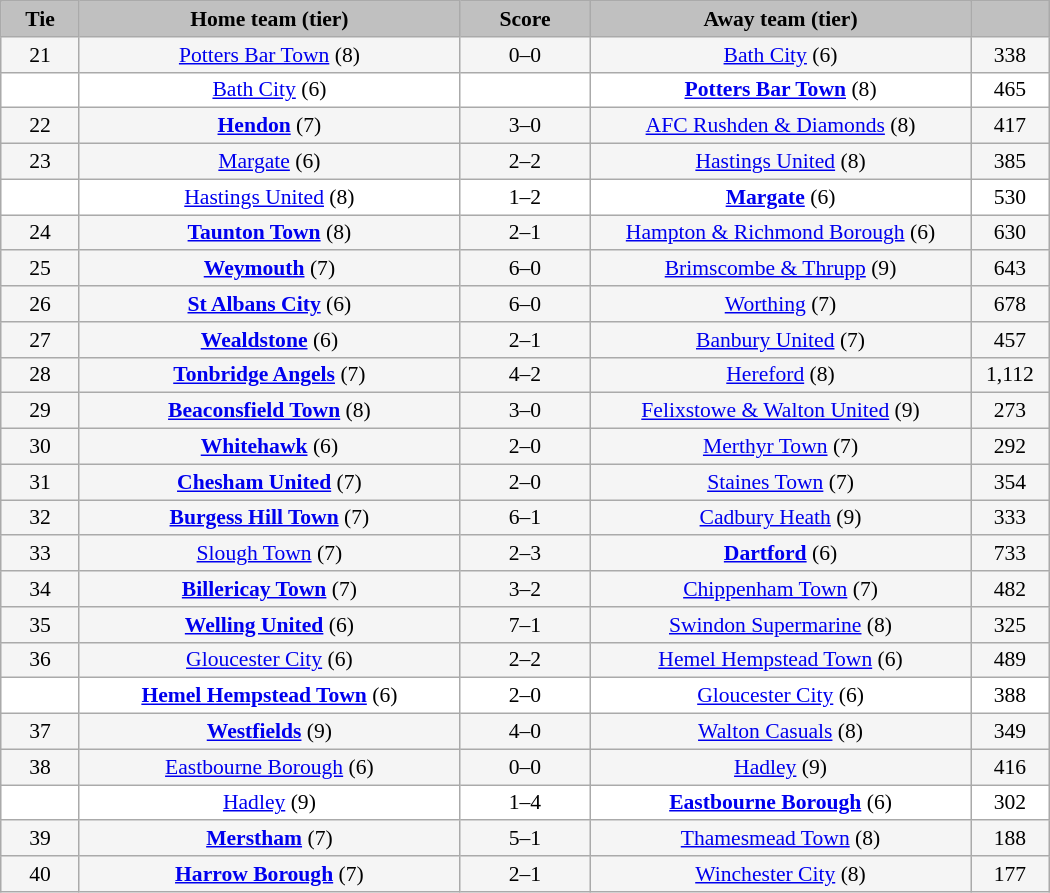<table class="wikitable" style="width: 700px; background:WhiteSmoke; text-align:center; font-size:90%">
<tr>
<td scope="col" style="width:  7.50%; background:silver;"><strong>Tie</strong></td>
<td scope="col" style="width: 36.25%; background:silver;"><strong>Home team (tier)</strong></td>
<td scope="col" style="width: 12.50%; background:silver;"><strong>Score</strong></td>
<td scope="col" style="width: 36.25%; background:silver;"><strong>Away team (tier)</strong></td>
<td scope="col" style="width:  7.50%; background:silver;"><strong></strong></td>
</tr>
<tr>
<td>21</td>
<td><a href='#'>Potters Bar Town</a> (8)</td>
<td>0–0</td>
<td><a href='#'>Bath City</a> (6)</td>
<td>338</td>
</tr>
<tr style="background:white;">
<td><em></em></td>
<td><a href='#'>Bath City</a> (6)</td>
<td></td>
<td><strong><a href='#'>Potters Bar Town</a></strong> (8)</td>
<td>465</td>
</tr>
<tr>
<td>22</td>
<td><strong><a href='#'>Hendon</a></strong> (7)</td>
<td>3–0</td>
<td><a href='#'>AFC Rushden & Diamonds</a> (8)</td>
<td>417</td>
</tr>
<tr>
<td>23</td>
<td><a href='#'>Margate</a> (6)</td>
<td>2–2</td>
<td><a href='#'>Hastings United</a> (8)</td>
<td>385</td>
</tr>
<tr style="background:white;">
<td><em></em></td>
<td><a href='#'>Hastings United</a> (8)</td>
<td>1–2 </td>
<td><strong><a href='#'>Margate</a></strong> (6)</td>
<td>530</td>
</tr>
<tr>
<td>24</td>
<td><strong><a href='#'>Taunton Town</a></strong> (8)</td>
<td>2–1</td>
<td><a href='#'>Hampton & Richmond Borough</a> (6)</td>
<td>630</td>
</tr>
<tr>
<td>25</td>
<td><strong><a href='#'>Weymouth</a></strong> (7)</td>
<td>6–0</td>
<td><a href='#'>Brimscombe & Thrupp</a> (9)</td>
<td>643</td>
</tr>
<tr>
<td>26</td>
<td><strong><a href='#'>St Albans City</a></strong> (6)</td>
<td>6–0</td>
<td><a href='#'>Worthing</a> (7)</td>
<td>678</td>
</tr>
<tr>
<td>27</td>
<td><strong><a href='#'>Wealdstone</a></strong> (6)</td>
<td>2–1</td>
<td><a href='#'>Banbury United</a> (7)</td>
<td>457</td>
</tr>
<tr>
<td>28</td>
<td><strong><a href='#'>Tonbridge Angels</a></strong> (7)</td>
<td>4–2</td>
<td><a href='#'>Hereford</a> (8)</td>
<td>1,112</td>
</tr>
<tr>
<td>29</td>
<td><strong><a href='#'>Beaconsfield Town</a></strong> (8)</td>
<td>3–0</td>
<td><a href='#'>Felixstowe & Walton United</a> (9)</td>
<td>273</td>
</tr>
<tr>
<td>30</td>
<td><strong><a href='#'>Whitehawk</a></strong> (6)</td>
<td>2–0</td>
<td><a href='#'>Merthyr Town</a> (7)</td>
<td>292</td>
</tr>
<tr>
<td>31</td>
<td><strong><a href='#'>Chesham United</a></strong> (7)</td>
<td>2–0</td>
<td><a href='#'>Staines Town</a> (7)</td>
<td>354</td>
</tr>
<tr>
<td>32</td>
<td><strong><a href='#'>Burgess Hill Town</a></strong> (7)</td>
<td>6–1</td>
<td><a href='#'>Cadbury Heath</a> (9)</td>
<td>333</td>
</tr>
<tr>
<td>33</td>
<td><a href='#'>Slough Town</a> (7)</td>
<td>2–3</td>
<td><strong><a href='#'>Dartford</a></strong> (6)</td>
<td>733</td>
</tr>
<tr>
<td>34</td>
<td><strong><a href='#'>Billericay Town</a></strong> (7)</td>
<td>3–2</td>
<td><a href='#'>Chippenham Town</a> (7)</td>
<td>482</td>
</tr>
<tr>
<td>35</td>
<td><strong><a href='#'>Welling United</a></strong> (6)</td>
<td>7–1</td>
<td><a href='#'>Swindon Supermarine</a> (8)</td>
<td>325</td>
</tr>
<tr>
<td>36</td>
<td><a href='#'>Gloucester City</a> (6)</td>
<td>2–2</td>
<td><a href='#'>Hemel Hempstead Town</a> (6)</td>
<td>489</td>
</tr>
<tr style="background:white;">
<td><em></em></td>
<td><strong><a href='#'>Hemel Hempstead Town</a></strong> (6)</td>
<td>2–0</td>
<td><a href='#'>Gloucester City</a> (6)</td>
<td>388</td>
</tr>
<tr>
<td>37</td>
<td><strong><a href='#'>Westfields</a></strong> (9)</td>
<td>4–0</td>
<td><a href='#'>Walton Casuals</a> (8)</td>
<td>349</td>
</tr>
<tr>
<td>38</td>
<td><a href='#'>Eastbourne Borough</a> (6)</td>
<td>0–0</td>
<td><a href='#'>Hadley</a> (9)</td>
<td>416</td>
</tr>
<tr style="background:white;">
<td><em></em></td>
<td><a href='#'>Hadley</a> (9)</td>
<td>1–4</td>
<td><strong><a href='#'>Eastbourne Borough</a></strong> (6)</td>
<td>302</td>
</tr>
<tr>
<td>39</td>
<td><strong><a href='#'>Merstham</a></strong> (7)</td>
<td>5–1</td>
<td><a href='#'>Thamesmead Town</a> (8)</td>
<td>188</td>
</tr>
<tr>
<td>40</td>
<td><strong><a href='#'>Harrow Borough</a></strong> (7)</td>
<td>2–1</td>
<td><a href='#'>Winchester City</a> (8)</td>
<td>177</td>
</tr>
</table>
